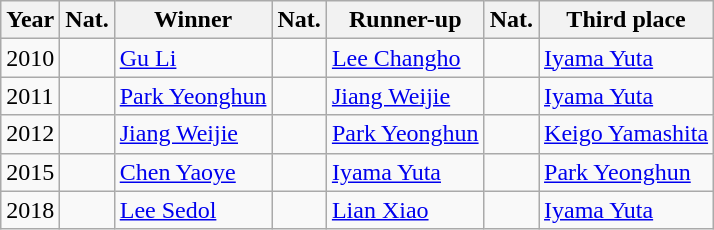<table class="wikitable">
<tr>
<th>Year</th>
<th>Nat.</th>
<th>Winner</th>
<th>Nat.</th>
<th>Runner-up</th>
<th>Nat.</th>
<th>Third place</th>
</tr>
<tr>
<td>2010</td>
<td></td>
<td><a href='#'>Gu Li</a></td>
<td></td>
<td><a href='#'>Lee Changho</a></td>
<td></td>
<td><a href='#'>Iyama Yuta</a></td>
</tr>
<tr>
<td>2011</td>
<td></td>
<td><a href='#'>Park Yeonghun</a></td>
<td></td>
<td><a href='#'>Jiang Weijie</a></td>
<td></td>
<td><a href='#'>Iyama Yuta</a></td>
</tr>
<tr>
<td>2012</td>
<td></td>
<td><a href='#'>Jiang Weijie</a></td>
<td></td>
<td><a href='#'>Park Yeonghun</a></td>
<td></td>
<td><a href='#'>Keigo Yamashita</a></td>
</tr>
<tr>
<td>2015</td>
<td></td>
<td><a href='#'>Chen Yaoye</a></td>
<td></td>
<td><a href='#'>Iyama Yuta</a></td>
<td></td>
<td><a href='#'>Park Yeonghun</a></td>
</tr>
<tr>
<td>2018</td>
<td></td>
<td><a href='#'>Lee Sedol</a></td>
<td></td>
<td><a href='#'>Lian Xiao</a></td>
<td></td>
<td><a href='#'>Iyama Yuta</a></td>
</tr>
</table>
